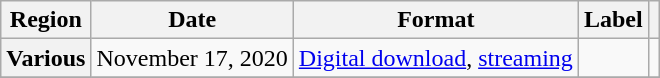<table class="wikitable plainrowheaders">
<tr>
<th>Region</th>
<th>Date</th>
<th>Format</th>
<th>Label</th>
<th></th>
</tr>
<tr>
<th scope="row">Various</th>
<td>November 17, 2020</td>
<td><a href='#'>Digital download</a>, <a href='#'>streaming</a></td>
<td></td>
<td></td>
</tr>
<tr>
</tr>
</table>
